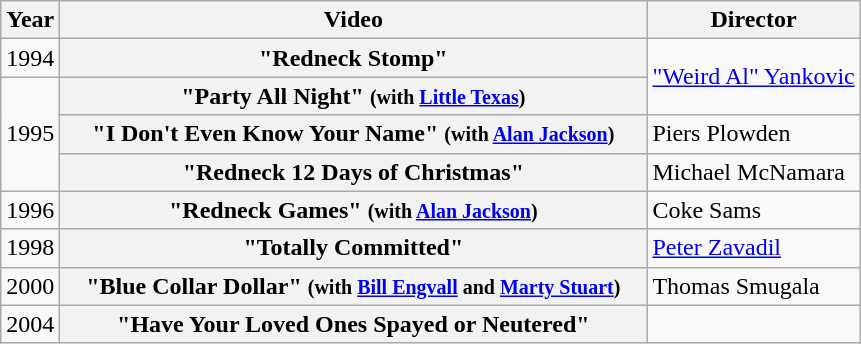<table class="wikitable plainrowheaders">
<tr>
<th>Year</th>
<th style="width:24em;">Video</th>
<th>Director</th>
</tr>
<tr>
<td>1994</td>
<th scope="row">"Redneck Stomp"</th>
<td rowspan=2><a href='#'>"Weird Al" Yankovic</a></td>
</tr>
<tr>
<td rowspan=3>1995</td>
<th scope="row">"Party All Night" <small>(with <a href='#'>Little Texas</a>)</small></th>
</tr>
<tr>
<th scope="row">"I Don't Even Know Your Name" <small>(with <a href='#'>Alan Jackson</a>)</small></th>
<td>Piers Plowden</td>
</tr>
<tr>
<th scope="row">"Redneck 12 Days of Christmas"</th>
<td>Michael McNamara</td>
</tr>
<tr>
<td>1996</td>
<th scope="row">"Redneck Games" <small>(with <a href='#'>Alan Jackson</a>)</small></th>
<td>Coke Sams</td>
</tr>
<tr>
<td>1998</td>
<th scope="row">"Totally Committed"</th>
<td><a href='#'>Peter Zavadil</a></td>
</tr>
<tr>
<td>2000</td>
<th scope="row">"Blue Collar Dollar" <small>(with <a href='#'>Bill Engvall</a> and <a href='#'>Marty Stuart</a>)</small></th>
<td>Thomas Smugala</td>
</tr>
<tr>
<td>2004</td>
<th scope="row">"Have Your Loved Ones Spayed or Neutered"</th>
<td></td>
</tr>
</table>
